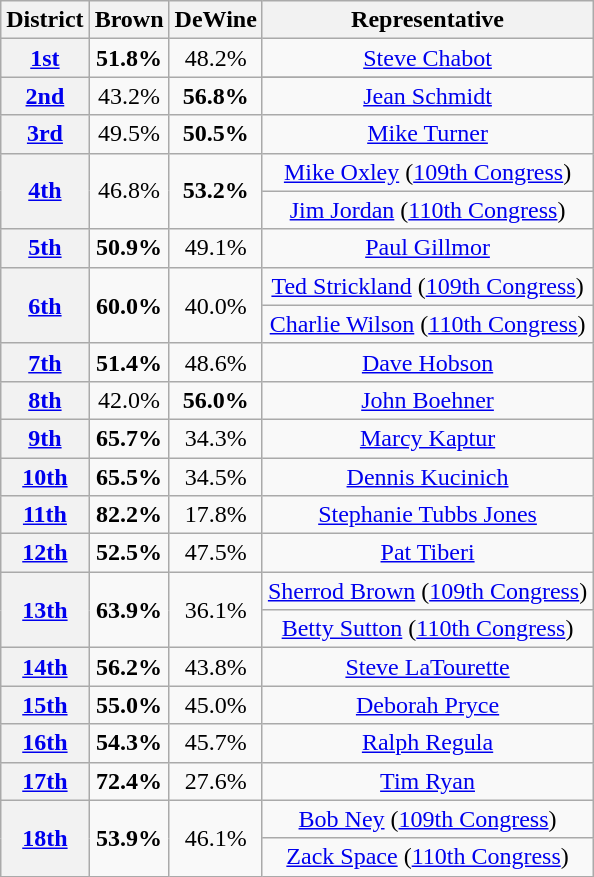<table class=wikitable>
<tr>
<th>District</th>
<th>Brown</th>
<th>DeWine</th>
<th>Representative</th>
</tr>
<tr align=center>
<th><a href='#'>1st</a></th>
<td><strong>51.8%</strong></td>
<td>48.2%</td>
<td><a href='#'>Steve Chabot</a></td>
</tr>
<tr align=center>
<th rowspan=2 ><a href='#'>2nd</a></th>
<td rowspan=2>43.2%</td>
<td rowspan=2><strong>56.8%</strong></td>
</tr>
<tr align=center>
<td><a href='#'>Jean Schmidt</a></td>
</tr>
<tr align=center>
<th><a href='#'>3rd</a></th>
<td>49.5%</td>
<td><strong>50.5%</strong></td>
<td><a href='#'>Mike Turner</a></td>
</tr>
<tr align=center>
<th rowspan=2 ><a href='#'>4th</a></th>
<td rowspan=2>46.8%</td>
<td rowspan=2><strong>53.2%</strong></td>
<td><a href='#'>Mike Oxley</a> (<a href='#'>109th Congress</a>)</td>
</tr>
<tr align=center>
<td><a href='#'>Jim Jordan</a> (<a href='#'>110th Congress</a>)</td>
</tr>
<tr align=center>
<th rowspan=1 ><a href='#'>5th</a></th>
<td rowspan=1><strong>50.9%</strong></td>
<td rowspan=1>49.1%</td>
<td><a href='#'>Paul Gillmor</a></td>
</tr>
<tr align=center>
<th rowspan=2 ><a href='#'>6th</a></th>
<td rowspan=2><strong>60.0%</strong></td>
<td rowspan=2>40.0%</td>
<td><a href='#'>Ted Strickland</a> (<a href='#'>109th Congress</a>)</td>
</tr>
<tr align=center>
<td><a href='#'>Charlie Wilson</a> (<a href='#'>110th Congress</a>)</td>
</tr>
<tr align=center>
<th><a href='#'>7th</a></th>
<td><strong>51.4%</strong></td>
<td>48.6%</td>
<td><a href='#'>Dave Hobson</a></td>
</tr>
<tr align=center>
<th><a href='#'>8th</a></th>
<td>42.0%</td>
<td><strong>56.0%</strong></td>
<td><a href='#'>John Boehner</a></td>
</tr>
<tr align=center>
<th><a href='#'>9th</a></th>
<td><strong>65.7%</strong></td>
<td>34.3%</td>
<td><a href='#'>Marcy Kaptur</a></td>
</tr>
<tr align=center>
<th><a href='#'>10th</a></th>
<td><strong>65.5%</strong></td>
<td>34.5%</td>
<td><a href='#'>Dennis Kucinich</a></td>
</tr>
<tr align=center>
<th><a href='#'>11th</a></th>
<td><strong>82.2%</strong></td>
<td>17.8%</td>
<td><a href='#'>Stephanie Tubbs Jones</a></td>
</tr>
<tr align=center>
<th><a href='#'>12th</a></th>
<td><strong>52.5%</strong></td>
<td>47.5%</td>
<td><a href='#'>Pat Tiberi</a></td>
</tr>
<tr align=center>
<th rowspan=2 ><a href='#'>13th</a></th>
<td rowspan=2><strong>63.9%</strong></td>
<td rowspan=2>36.1%</td>
<td><a href='#'>Sherrod Brown</a> (<a href='#'>109th Congress</a>)</td>
</tr>
<tr align=center>
<td><a href='#'>Betty Sutton</a> (<a href='#'>110th Congress</a>)</td>
</tr>
<tr align=center>
<th><a href='#'>14th</a></th>
<td><strong>56.2%</strong></td>
<td>43.8%</td>
<td><a href='#'>Steve LaTourette</a></td>
</tr>
<tr align=center>
<th><a href='#'>15th</a></th>
<td><strong>55.0%</strong></td>
<td>45.0%</td>
<td><a href='#'>Deborah Pryce</a></td>
</tr>
<tr align=center>
<th><a href='#'>16th</a></th>
<td><strong>54.3%</strong></td>
<td>45.7%</td>
<td><a href='#'>Ralph Regula</a></td>
</tr>
<tr align=center>
<th><a href='#'>17th</a></th>
<td><strong>72.4%</strong></td>
<td>27.6%</td>
<td><a href='#'>Tim Ryan</a></td>
</tr>
<tr align=center>
<th rowspan=2 ><a href='#'>18th</a></th>
<td rowspan=2><strong>53.9%</strong></td>
<td rowspan=2>46.1%</td>
<td><a href='#'>Bob Ney</a> (<a href='#'>109th Congress</a>)</td>
</tr>
<tr align=center>
<td><a href='#'>Zack Space</a> (<a href='#'>110th Congress</a>)</td>
</tr>
</table>
